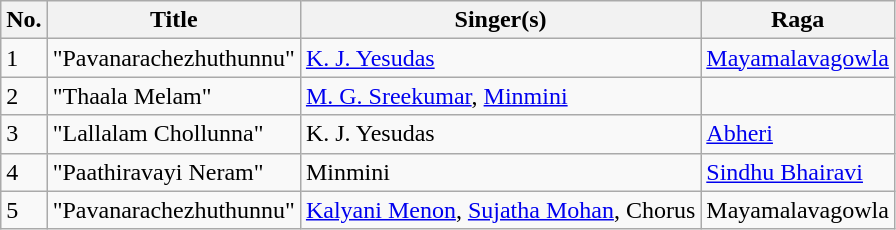<table class="wikitable">
<tr>
<th>No.</th>
<th>Title</th>
<th>Singer(s)</th>
<th>Raga</th>
</tr>
<tr>
<td>1</td>
<td>"Pavanarachezhuthunnu"</td>
<td><a href='#'>K. J. Yesudas</a></td>
<td><a href='#'>Mayamalavagowla</a></td>
</tr>
<tr>
<td>2</td>
<td>"Thaala Melam"</td>
<td><a href='#'>M. G. Sreekumar</a>, <a href='#'>Minmini</a></td>
</tr>
<tr>
<td>3</td>
<td>"Lallalam Chollunna"</td>
<td>K. J. Yesudas</td>
<td><a href='#'>Abheri</a></td>
</tr>
<tr>
<td>4</td>
<td>"Paathiravayi Neram"</td>
<td>Minmini</td>
<td><a href='#'>Sindhu Bhairavi</a></td>
</tr>
<tr>
<td>5</td>
<td>"Pavanarachezhuthunnu"</td>
<td><a href='#'>Kalyani Menon</a>, <a href='#'>Sujatha Mohan</a>, Chorus</td>
<td>Mayamalavagowla</td>
</tr>
</table>
